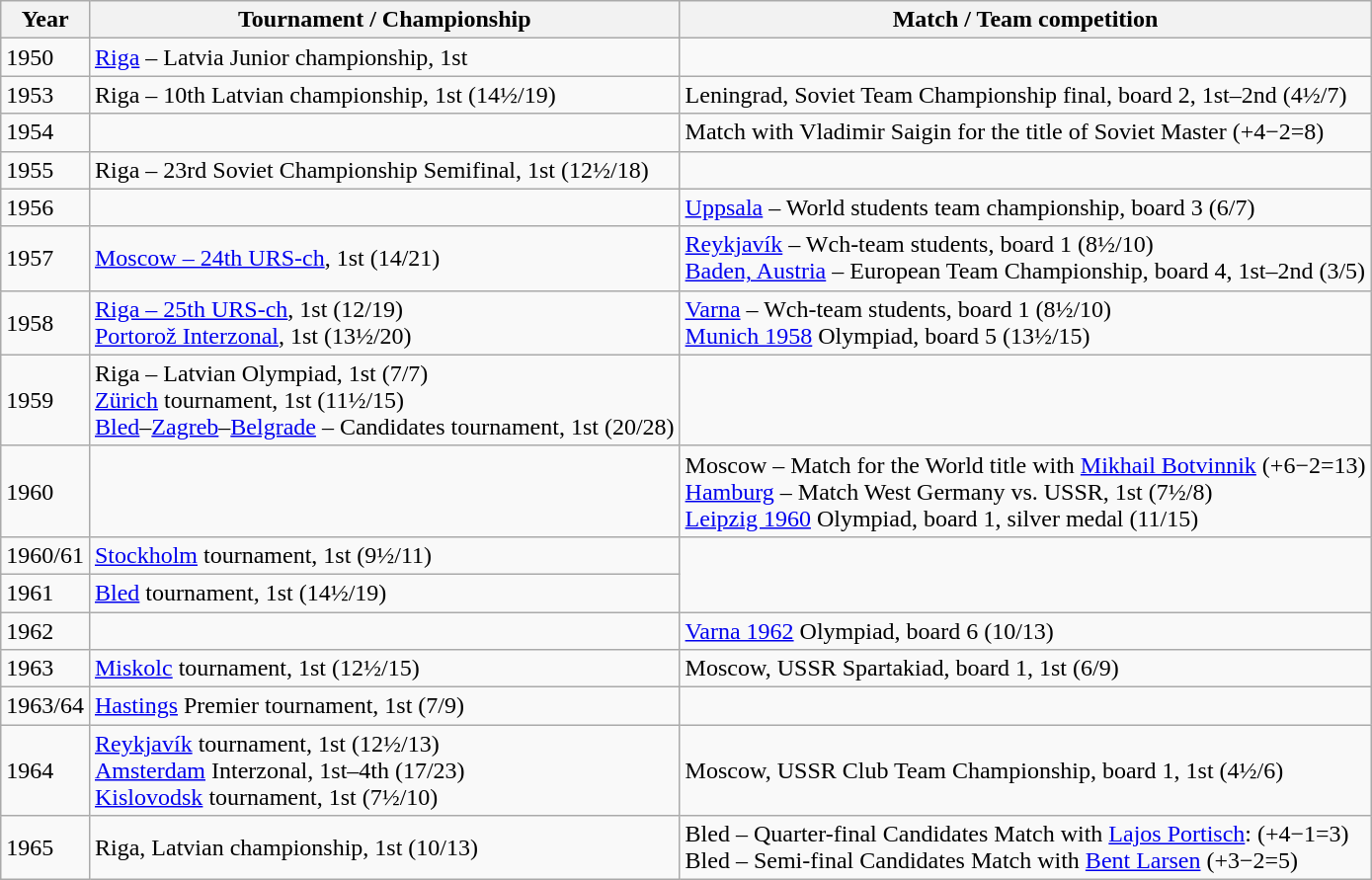<table class="wikitable">
<tr>
<th>Year</th>
<th>Tournament / Championship</th>
<th>Match / Team competition</th>
</tr>
<tr>
<td>1950</td>
<td><a href='#'>Riga</a> – Latvia Junior championship, 1st</td>
</tr>
<tr>
<td>1953</td>
<td>Riga – 10th Latvian championship, 1st (14½/19)</td>
<td>Leningrad, Soviet Team Championship final, board 2, 1st–2nd (4½/7)</td>
</tr>
<tr>
<td>1954</td>
<td></td>
<td>Match with Vladimir Saigin for the title of Soviet Master (+4−2=8)</td>
</tr>
<tr>
<td>1955</td>
<td>Riga – 23rd Soviet Championship Semifinal, 1st (12½/18)</td>
</tr>
<tr>
<td>1956</td>
<td></td>
<td><a href='#'>Uppsala</a> – World students team championship, board 3 (6/7)</td>
</tr>
<tr>
<td>1957</td>
<td><a href='#'>Moscow – 24th URS-ch</a>, 1st (14/21)</td>
<td><a href='#'>Reykjavík</a> – Wch-team students, board 1 (8½/10)<br><a href='#'>Baden, Austria</a> – European Team Championship, board 4, 1st–2nd (3/5)</td>
</tr>
<tr>
<td>1958</td>
<td><a href='#'>Riga – 25th URS-ch</a>, 1st (12/19) <br><a href='#'>Portorož Interzonal</a>, 1st (13½/20)</td>
<td><a href='#'>Varna</a> – Wch-team students, board 1 (8½/10)<br><a href='#'>Munich 1958</a> Olympiad, board 5 (13½/15)</td>
</tr>
<tr>
<td>1959</td>
<td>Riga – Latvian Olympiad, 1st (7/7)<br> <a href='#'>Zürich</a> tournament, 1st (11½/15)<br><a href='#'>Bled</a>–<a href='#'>Zagreb</a>–<a href='#'>Belgrade</a> – Candidates tournament, 1st (20/28)</td>
</tr>
<tr>
<td>1960</td>
<td></td>
<td>Moscow – Match for the World title with <a href='#'>Mikhail Botvinnik</a> (+6−2=13)<br><a href='#'>Hamburg</a> – Match West Germany vs. USSR, 1st (7½/8)<br><a href='#'>Leipzig 1960</a> Olympiad, board 1, silver medal (11/15)</td>
</tr>
<tr>
<td>1960/61</td>
<td><a href='#'>Stockholm</a> tournament, 1st (9½/11)</td>
</tr>
<tr>
<td>1961</td>
<td><a href='#'>Bled</a> tournament, 1st (14½/19)</td>
</tr>
<tr>
<td>1962</td>
<td></td>
<td><a href='#'>Varna 1962</a> Olympiad, board 6 (10/13)</td>
</tr>
<tr>
<td>1963</td>
<td><a href='#'>Miskolc</a> tournament, 1st (12½/15)</td>
<td>Moscow, USSR Spartakiad, board 1, 1st (6/9)</td>
</tr>
<tr>
<td>1963/64</td>
<td><a href='#'>Hastings</a> Premier tournament, 1st (7/9)</td>
</tr>
<tr>
<td>1964</td>
<td><a href='#'>Reykjavík</a> tournament, 1st (12½/13)<br> <a href='#'>Amsterdam</a> Interzonal, 1st–4th (17/23) <br><a href='#'>Kislovodsk</a> tournament, 1st (7½/10)</td>
<td>Moscow, USSR Club Team Championship, board 1, 1st (4½/6)</td>
</tr>
<tr>
<td>1965</td>
<td>Riga, Latvian championship, 1st (10/13)</td>
<td>Bled –  Quarter-final Candidates Match with <a href='#'>Lajos Portisch</a>: (+4−1=3) <br>Bled – Semi-final Candidates Match with <a href='#'>Bent Larsen</a> (+3−2=5)</td>
</tr>
</table>
